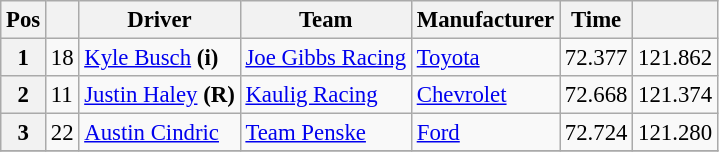<table class="wikitable" style="font-size:95%">
<tr>
<th>Pos</th>
<th></th>
<th>Driver</th>
<th>Team</th>
<th>Manufacturer</th>
<th>Time</th>
<th></th>
</tr>
<tr>
<th>1</th>
<td>18</td>
<td><a href='#'>Kyle Busch</a> <strong>(i)</strong></td>
<td><a href='#'>Joe Gibbs Racing</a></td>
<td><a href='#'>Toyota</a></td>
<td>72.377</td>
<td>121.862</td>
</tr>
<tr>
<th>2</th>
<td>11</td>
<td><a href='#'>Justin Haley</a> <strong>(R)</strong></td>
<td><a href='#'>Kaulig Racing</a></td>
<td><a href='#'>Chevrolet</a></td>
<td>72.668</td>
<td>121.374</td>
</tr>
<tr>
<th>3</th>
<td>22</td>
<td><a href='#'>Austin Cindric</a></td>
<td><a href='#'>Team Penske</a></td>
<td><a href='#'>Ford</a></td>
<td>72.724</td>
<td>121.280</td>
</tr>
<tr>
</tr>
</table>
